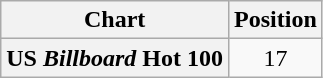<table class="wikitable plainrowheaders">
<tr>
<th>Chart</th>
<th>Position</th>
</tr>
<tr>
<th scope="row">US <em>Billboard</em> Hot 100</th>
<td style="text-align:center;">17</td>
</tr>
</table>
